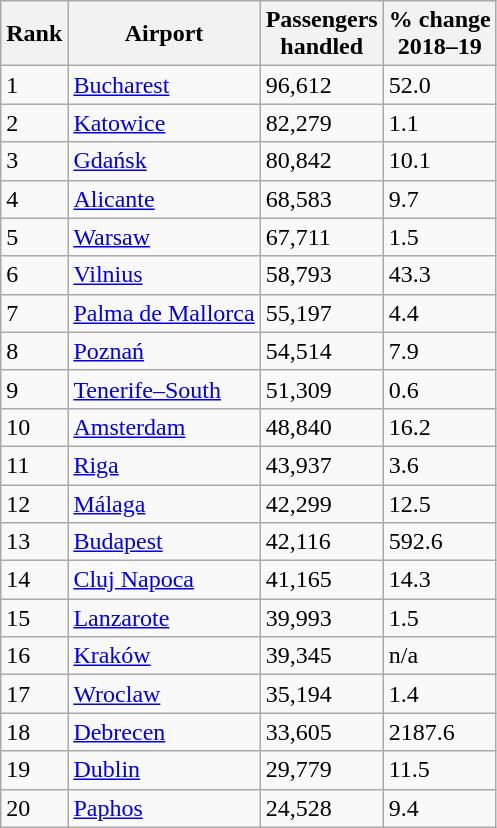<table class="wikitable sortable">
<tr style="background:lightgrey;">
<th>Rank</th>
<th>Airport</th>
<th>Passengers<br>handled</th>
<th>% change<br>2018–19</th>
</tr>
<tr>
<td>1</td>
<td><a href='#'>Bucharest</a></td>
<td>96,612</td>
<td> 52.0</td>
</tr>
<tr>
<td>2</td>
<td><a href='#'>Katowice</a></td>
<td>82,279</td>
<td> 1.1</td>
</tr>
<tr>
<td>3</td>
<td><a href='#'>Gdańsk</a></td>
<td>80,842</td>
<td> 10.1</td>
</tr>
<tr>
<td>4</td>
<td><a href='#'>Alicante</a></td>
<td>68,583</td>
<td> 9.7</td>
</tr>
<tr>
<td>5</td>
<td><a href='#'>Warsaw</a></td>
<td>67,711</td>
<td> 1.5</td>
</tr>
<tr>
<td>6</td>
<td><a href='#'>Vilnius</a></td>
<td>58,793</td>
<td> 43.3</td>
</tr>
<tr>
<td>7</td>
<td><a href='#'>Palma de Mallorca</a></td>
<td>55,197</td>
<td> 4.4</td>
</tr>
<tr>
<td>8</td>
<td><a href='#'>Poznań</a></td>
<td>54,514</td>
<td> 7.9</td>
</tr>
<tr>
<td>9</td>
<td><a href='#'>Tenerife–South</a></td>
<td>51,309</td>
<td> 0.6</td>
</tr>
<tr>
<td>10</td>
<td><a href='#'>Amsterdam</a></td>
<td>48,840</td>
<td> 16.2</td>
</tr>
<tr>
<td>11</td>
<td><a href='#'>Riga</a></td>
<td>43,937</td>
<td> 3.6</td>
</tr>
<tr>
<td>12</td>
<td><a href='#'>Málaga</a></td>
<td>42,299</td>
<td> 12.5</td>
</tr>
<tr>
<td>13</td>
<td><a href='#'>Budapest</a></td>
<td>42,116</td>
<td> 592.6</td>
</tr>
<tr>
<td>14</td>
<td><a href='#'>Cluj Napoca</a></td>
<td>41,165</td>
<td> 14.3</td>
</tr>
<tr>
<td>15</td>
<td><a href='#'>Lanzarote</a></td>
<td>39,993</td>
<td> 1.5</td>
</tr>
<tr>
<td>16</td>
<td><a href='#'>Kraków</a></td>
<td>39,345</td>
<td>n/a</td>
</tr>
<tr>
<td>17</td>
<td><a href='#'>Wroclaw</a></td>
<td>35,194</td>
<td> 1.4</td>
</tr>
<tr>
<td>18</td>
<td><a href='#'>Debrecen</a></td>
<td>33,605</td>
<td> 2187.6</td>
</tr>
<tr>
<td>19</td>
<td><a href='#'>Dublin</a></td>
<td>29,779</td>
<td> 11.5</td>
</tr>
<tr>
<td>20</td>
<td><a href='#'>Paphos</a></td>
<td>24,528</td>
<td> 9.4</td>
</tr>
</table>
